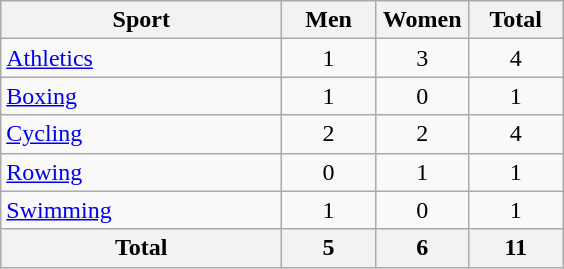<table class="wikitable sortable" style="text-align:center;">
<tr>
<th width=180>Sport</th>
<th width=55>Men</th>
<th width=55>Women</th>
<th width=55>Total</th>
</tr>
<tr>
<td align=left><a href='#'>Athletics</a></td>
<td>1</td>
<td>3</td>
<td>4</td>
</tr>
<tr>
<td align=left><a href='#'>Boxing</a></td>
<td>1</td>
<td>0</td>
<td>1</td>
</tr>
<tr>
<td align=left><a href='#'>Cycling</a></td>
<td>2</td>
<td>2</td>
<td>4</td>
</tr>
<tr>
<td align=left><a href='#'>Rowing</a></td>
<td>0</td>
<td>1</td>
<td>1</td>
</tr>
<tr>
<td align=left><a href='#'>Swimming</a></td>
<td>1</td>
<td>0</td>
<td>1</td>
</tr>
<tr>
<th>Total</th>
<th>5</th>
<th>6</th>
<th>11</th>
</tr>
</table>
